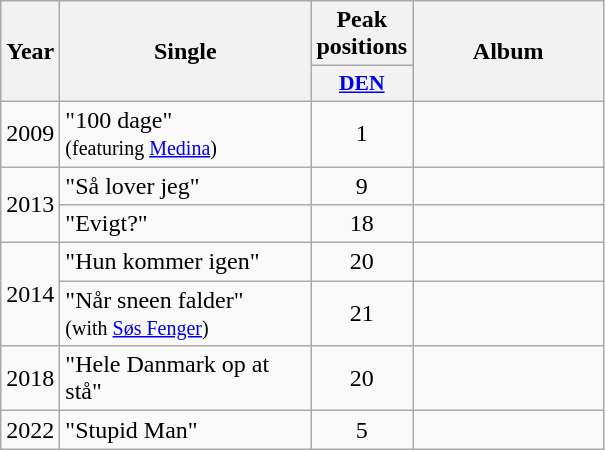<table class="wikitable">
<tr>
<th align="center" rowspan="2" width="10">Year</th>
<th align="center" rowspan="2" width="160">Single</th>
<th align="center" colspan="1" width="20">Peak positions</th>
<th align="center" rowspan="2" width="120">Album</th>
</tr>
<tr>
<th scope="col" style="width:3em;font-size:90%;"><a href='#'>DEN</a><br></th>
</tr>
<tr>
<td style="text-align:center;">2009</td>
<td>"100 dage" <br><small>(featuring <a href='#'>Medina</a>)</small></td>
<td style="text-align:center;">1</td>
<td style="text-align:center;"></td>
</tr>
<tr>
<td style="text-align:center;" rowspan=2>2013</td>
<td>"Så lover jeg"</td>
<td style="text-align:center;">9</td>
<td style="text-align:center;"></td>
</tr>
<tr>
<td>"Evigt?"</td>
<td style="text-align:center;">18</td>
<td style="text-align:center;"></td>
</tr>
<tr>
<td style="text-align:center;" rowspan=2>2014</td>
<td>"Hun kommer igen"</td>
<td style="text-align:center;">20</td>
<td style="text-align:center;"></td>
</tr>
<tr>
<td>"Når sneen falder" <br><small>(with <a href='#'>Søs Fenger</a>)</small></td>
<td style="text-align:center;">21<br></td>
<td style="text-align:center;"></td>
</tr>
<tr>
<td style="text-align:center;">2018</td>
<td>"Hele Danmark op at stå"</td>
<td style="text-align:center;">20<br></td>
<td style="text-align:center;"></td>
</tr>
<tr>
<td style="text-align:center;">2022</td>
<td>"Stupid Man"<br></td>
<td style="text-align:center;">5<br></td>
<td style="text-align:center;"></td>
</tr>
</table>
